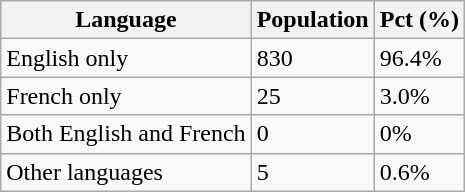<table class="wikitable">
<tr>
<th>Language</th>
<th>Population</th>
<th>Pct (%)</th>
</tr>
<tr>
<td>English only</td>
<td>830</td>
<td>96.4%</td>
</tr>
<tr>
<td>French only</td>
<td>25</td>
<td>3.0%</td>
</tr>
<tr>
<td>Both English and French</td>
<td>0</td>
<td>0%</td>
</tr>
<tr>
<td>Other languages</td>
<td>5</td>
<td>0.6%</td>
</tr>
</table>
